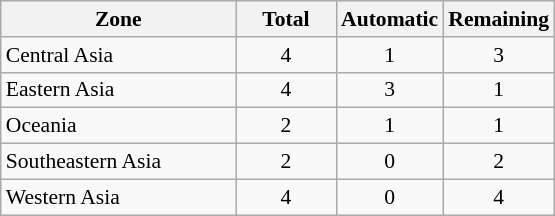<table class=wikitable style="text-align:center; font-size:90%">
<tr>
<th width=150>Zone</th>
<th width=60>Total</th>
<th width=60>Automatic</th>
<th width=60>Remaining</th>
</tr>
<tr>
<td align=left>Central Asia</td>
<td>4</td>
<td>1</td>
<td>3</td>
</tr>
<tr>
<td align=left>Eastern Asia</td>
<td>4</td>
<td>3</td>
<td>1</td>
</tr>
<tr>
<td align=left>Oceania</td>
<td>2</td>
<td>1</td>
<td>1</td>
</tr>
<tr>
<td align=left>Southeastern Asia</td>
<td>2</td>
<td>0</td>
<td>2</td>
</tr>
<tr>
<td align=left>Western Asia</td>
<td>4</td>
<td>0</td>
<td>4</td>
</tr>
</table>
